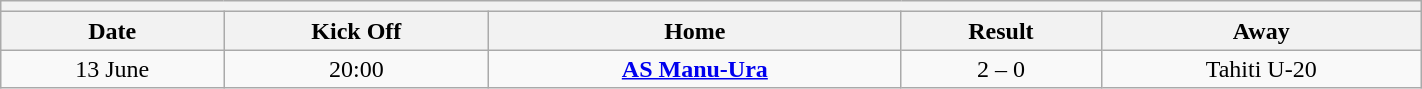<table class="wikitable collapsible collapsed" style="font-size: 100%; margin:0px;" width="75%">
<tr>
<th colspan="7" style="text-align:left;"></th>
</tr>
<tr>
<th><strong>Date</strong></th>
<th><strong>Kick Off</strong></th>
<th><strong>Home</strong></th>
<th><strong>Result</strong></th>
<th><strong>Away</strong></th>
</tr>
<tr>
<td align=center>13 June</td>
<td align=center>20:00</td>
<td align=center><strong><a href='#'>AS Manu-Ura</a></strong></td>
<td align=center>2 – 0</td>
<td align=center>Tahiti U-20</td>
</tr>
</table>
